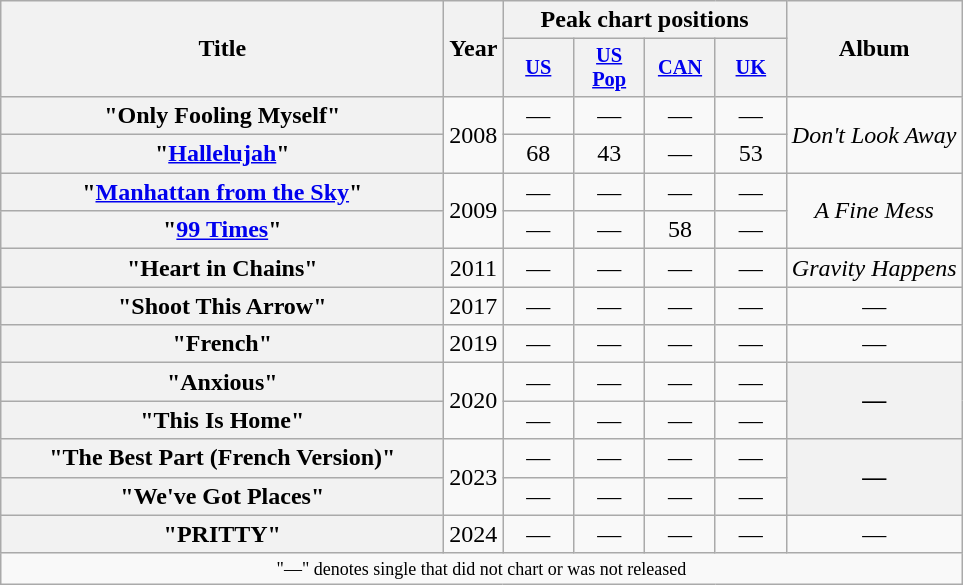<table class="wikitable plainrowheaders" style="text-align:center;">
<tr>
<th scope="col" rowspan="2" style="width:18em;">Title</th>
<th scope="col" rowspan="2">Year</th>
<th scope="col" colspan="4">Peak chart positions</th>
<th scope="col" rowspan="2">Album</th>
</tr>
<tr>
<th scope="col" style="width:3em;font-size:85%;"><a href='#'>US</a><br></th>
<th scope="col" style="width:3em;font-size:85%;"><a href='#'>US<br>Pop</a></th>
<th scope="col" style="width:3em;font-size:85%;"><a href='#'>CAN</a><br></th>
<th scope="col" style="width:3em;font-size:85%;"><a href='#'>UK</a><br></th>
</tr>
<tr>
<th scope="row">"Only Fooling Myself"</th>
<td rowspan="2">2008</td>
<td>—</td>
<td>—</td>
<td>—</td>
<td>—</td>
<td rowspan="2"><em>Don't Look Away</em></td>
</tr>
<tr>
<th scope="row">"<a href='#'>Hallelujah</a>"</th>
<td>68</td>
<td>43</td>
<td>—</td>
<td>53</td>
</tr>
<tr>
<th scope="row">"<a href='#'>Manhattan from the Sky</a>"</th>
<td rowspan="2">2009</td>
<td>—</td>
<td>—</td>
<td>—</td>
<td>—</td>
<td rowspan="2"><em>A Fine Mess</em></td>
</tr>
<tr>
<th scope="row">"<a href='#'>99 Times</a>"</th>
<td>—</td>
<td>—</td>
<td>58</td>
<td>—</td>
</tr>
<tr>
<th scope="row">"Heart in Chains"</th>
<td>2011</td>
<td>—</td>
<td>—</td>
<td>—</td>
<td>—</td>
<td><em>Gravity Happens</em></td>
</tr>
<tr>
<th scope="row">"Shoot This Arrow"</th>
<td>2017</td>
<td>—</td>
<td>—</td>
<td>—</td>
<td>—</td>
<td>—</td>
</tr>
<tr>
<th scope="row">"French"</th>
<td>2019</td>
<td>—</td>
<td>—</td>
<td>—</td>
<td>—</td>
<td>—</td>
</tr>
<tr>
<th scope="row">"Anxious"</th>
<td rowspan="2">2020</td>
<td>—</td>
<td>—</td>
<td>—</td>
<td>—</td>
<th rowspan="2">—</th>
</tr>
<tr>
<th scope="row">"This Is Home"</th>
<td>—</td>
<td>—</td>
<td>—</td>
<td>—</td>
</tr>
<tr>
<th scope="row">"The Best Part (French Version)"</th>
<td rowspan="2">2023</td>
<td>—</td>
<td>—</td>
<td>—</td>
<td>—</td>
<th rowspan="2">—</th>
</tr>
<tr>
<th scope="row">"We've Got Places"</th>
<td>—</td>
<td>—</td>
<td>—</td>
<td>—</td>
</tr>
<tr>
<th scope="row">"PRITTY"</th>
<td>2024</td>
<td>—</td>
<td>—</td>
<td>—</td>
<td>—</td>
<td>—</td>
</tr>
<tr>
<td colspan="9" style="text-align:center; font-size:9pt;">"—" denotes single that did not chart or was not released</td>
</tr>
</table>
